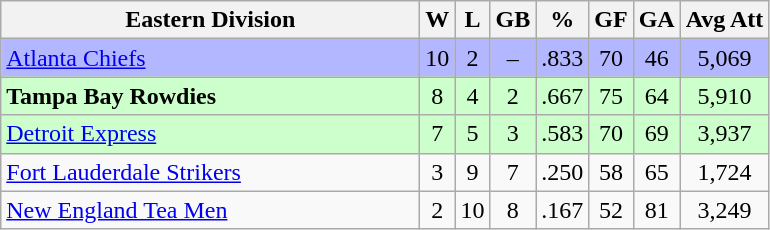<table class="wikitable" style="text-align:center">
<tr>
<th style="width:17em">Eastern Division</th>
<th>W</th>
<th>L</th>
<th>GB</th>
<th>%</th>
<th>GF</th>
<th>GA</th>
<th>Avg Att</th>
</tr>
<tr align=center bgcolor="#B3B7FF">
<td align=left><a href='#'>Atlanta Chiefs</a></td>
<td>10</td>
<td>2</td>
<td>–</td>
<td>.833</td>
<td>70</td>
<td>46</td>
<td>5,069</td>
</tr>
<tr bgcolor=#ccffcc>
<td align=left><strong>Tampa Bay Rowdies</strong></td>
<td>8</td>
<td>4</td>
<td>2</td>
<td>.667</td>
<td>75</td>
<td>64</td>
<td>5,910</td>
</tr>
<tr bgcolor=#ccffcc>
<td align=left><a href='#'>Detroit Express</a></td>
<td>7</td>
<td>5</td>
<td>3</td>
<td>.583</td>
<td>70</td>
<td>69</td>
<td>3,937</td>
</tr>
<tr>
<td align=left><a href='#'>Fort Lauderdale Strikers</a></td>
<td>3</td>
<td>9</td>
<td>7</td>
<td>.250</td>
<td>58</td>
<td>65</td>
<td>1,724</td>
</tr>
<tr>
<td align=left><a href='#'>New England Tea Men</a></td>
<td>2</td>
<td>10</td>
<td>8</td>
<td>.167</td>
<td>52</td>
<td>81</td>
<td>3,249</td>
</tr>
</table>
